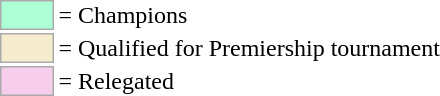<table>
<tr>
<td style="background-color:#ADFFD6; border:1px solid #aaaaaa; width:2em;"></td>
<td>= Champions</td>
</tr>
<tr>
<td style="background-color:#F5ECCE; border:1px solid #aaaaaa; width:2em;"></td>
<td>= Qualified for Premiership tournament</td>
</tr>
<tr>
<td style="background-color:#F6CEEC; border:1px solid #aaaaaa; width:2em;"></td>
<td>= Relegated</td>
</tr>
</table>
